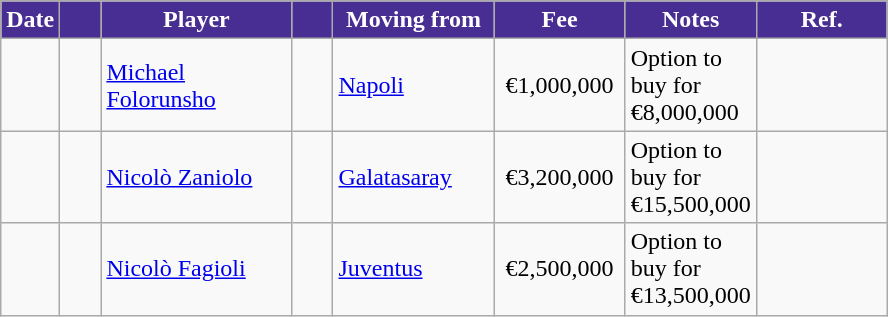<table class="wikitable">
<tr>
<th style="width:20px; background:#482E92; color:#FFFFFF;">Date</th>
<th style="width:20px; background:#482E92; color:#FFFFFF;"></th>
<th style="width:120px; background:#482E92; color:#FFFFFF;">Player</th>
<th style="width:20px; background:#482E92; color:#FFFFFF;"></th>
<th style="width:100px; background:#482E92; color:#FFFFFF;">Moving from</th>
<th style="width:80px; background:#482E92; color:#FFFFFF;" class="unsortable">Fee</th>
<th ! style="width:80px; background:#482E92; color:#FFFFFF;" class="unsortable">Notes</th>
<th style="width:80px; background:#482E92; color:#FFFFFF;" class="unsortable">Ref.</th>
</tr>
<tr>
<td></td>
<td align="center"></td>
<td> <a href='#'>Michael Folorunsho</a></td>
<td align="center"></td>
<td> <a href='#'>Napoli</a></td>
<td align="center">€1,000,000</td>
<td>Option to buy for €8,000,000</td>
<td align="center"></td>
</tr>
<tr>
<td></td>
<td align="center"></td>
<td> <a href='#'>Nicolò Zaniolo</a></td>
<td align="center"></td>
<td> <a href='#'>Galatasaray</a></td>
<td align="center">€3,200,000</td>
<td>Option to buy for €15,500,000</td>
<td align="center"></td>
</tr>
<tr>
<td></td>
<td align="center"></td>
<td> <a href='#'>Nicolò Fagioli</a></td>
<td align="center"></td>
<td> <a href='#'>Juventus</a></td>
<td align="center">€2,500,000</td>
<td>Option to buy for €13,500,000</td>
<td align="center"></td>
</tr>
</table>
